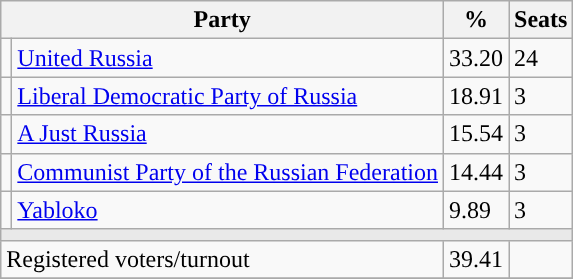<table class="wikitable">
<tr>
<th colspan=2>Party</th>
<th>%</th>
<th>Seats</th>
</tr>
<tr>
<td style="background:"></td>
<td><a href='#'>United Russia</a></td>
<td>33.20</td>
<td>24</td>
</tr>
<tr>
<td style="background:"></td>
<td><a href='#'>Liberal Democratic Party of Russia</a></td>
<td>18.91</td>
<td>3</td>
</tr>
<tr>
<td style="background:"></td>
<td><a href='#'>A Just Russia</a></td>
<td>15.54</td>
<td>3</td>
</tr>
<tr>
<td style="background:"></td>
<td><a href='#'>Communist Party of the Russian Federation</a></td>
<td>14.44</td>
<td>3</td>
</tr>
<tr>
<td style="background:"></td>
<td><a href='#'>Yabloko</a></td>
<td>9.89</td>
<td>3</td>
</tr>
<tr>
<td colspan=4 style="background:#E9E9E9;"></td>
</tr>
<tr>
<td align=left colspan=2>Registered voters/turnout</td>
<td>39.41</td>
<td></td>
</tr>
<tr>
</tr>
</table>
